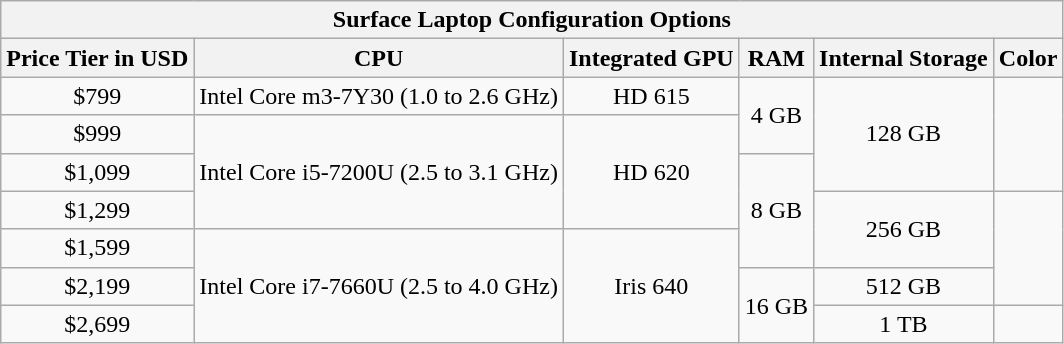<table class="wikitable collapsible" align="center" text-align="center" style="text-align:center;">
<tr>
<th colspan=6>Surface Laptop Configuration Options</th>
</tr>
<tr>
<th>Price Tier in USD</th>
<th>CPU</th>
<th>Integrated GPU</th>
<th>RAM</th>
<th>Internal Storage</th>
<th>Color</th>
</tr>
<tr>
<td>$799</td>
<td>Intel Core m3-7Y30 (1.0 to 2.6 GHz)</td>
<td>HD 615</td>
<td rowspan = 2>4 GB</td>
<td rowspan="3">128 GB</td>
<td rowspan = "3" align="left"></td>
</tr>
<tr>
<td>$999</td>
<td rowspan="3">Intel Core i5-7200U (2.5 to 3.1 GHz)</td>
<td rowspan="3">HD 620</td>
</tr>
<tr>
<td>$1,099</td>
<td rowspan="3">8 GB</td>
</tr>
<tr>
<td>$1,299</td>
<td rowspan="2">256 GB</td>
<td rowspan = "3" align="left">   </td>
</tr>
<tr>
<td>$1,599</td>
<td rowspan="3">Intel Core i7-7660U (2.5 to 4.0 GHz)</td>
<td rowspan="3">Iris 640</td>
</tr>
<tr>
<td>$2,199</td>
<td rowspan="2">16 GB</td>
<td rowspan="1">512 GB</td>
</tr>
<tr>
<td>$2,699</td>
<td>1 TB</td>
<td align="left"></td>
</tr>
</table>
